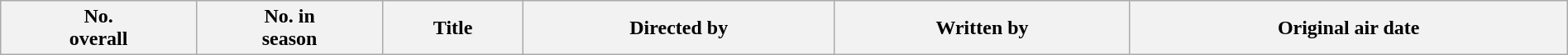<table class="wikitable plainrowheaders" style="width:100%; style="background:#fff;">
<tr>
<th style="background:#;">No.<br>overall</th>
<th style="background:#;">No. in<br>season</th>
<th style="background:#;">Title</th>
<th style="background:#;">Directed by</th>
<th style="background:#;">Written by</th>
<th style="background:#;">Original air date<br>











</th>
</tr>
</table>
